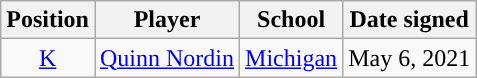<table class="wikitable" style="text-align:center">
<tr>
<th>Position</th>
<th>Player</th>
<th>School</th>
<th>Date signed</th>
</tr>
<tr>
<td><a href='#'>K</a></td>
<td><a href='#'>Quinn Nordin</a></td>
<td><a href='#'>Michigan</a></td>
<td>May 6, 2021</td>
</tr>
</table>
